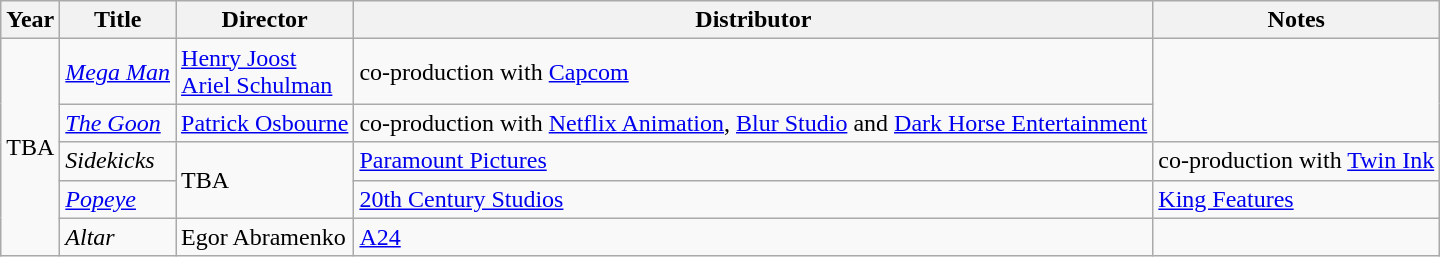<table class="wikitable sortable">
<tr>
<th>Year</th>
<th>Title</th>
<th>Director</th>
<th>Distributor</th>
<th>Notes</th>
</tr>
<tr>
<td rowspan="5">TBA</td>
<td><em><a href='#'>Mega Man</a></em></td>
<td><a href='#'>Henry Joost</a><br><a href='#'>Ariel Schulman</a></td>
<td>co-production with <a href='#'>Capcom</a></td>
</tr>
<tr>
<td><em><a href='#'>The Goon</a></em></td>
<td><a href='#'>Patrick Osbourne</a></td>
<td>co-production with <a href='#'>Netflix Animation</a>, <a href='#'>Blur Studio</a> and <a href='#'>Dark Horse Entertainment</a></td>
</tr>
<tr>
<td><em>Sidekicks</em></td>
<td rowspan="2">TBA</td>
<td><a href='#'>Paramount Pictures</a></td>
<td>co-production with <a href='#'>Twin Ink</a></td>
</tr>
<tr>
<td><em><a href='#'>Popeye</a></em></td>
<td><a href='#'>20th Century Studios</a></td>
<td><a href='#'>King Features</a></td>
</tr>
<tr>
<td><em>Altar</em></td>
<td>Egor Abramenko</td>
<td><a href='#'>A24</a></td>
<td></td>
</tr>
</table>
